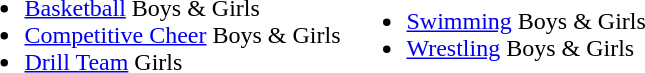<table>
<tr>
<td><br><ul><li><a href='#'>Basketball</a> Boys & Girls</li><li><a href='#'>Competitive Cheer</a> Boys & Girls</li><li><a href='#'>Drill Team</a> Girls</li></ul></td>
<td><br><ul><li><a href='#'>Swimming</a> Boys & Girls</li><li><a href='#'>Wrestling</a> Boys & Girls</li></ul></td>
</tr>
</table>
